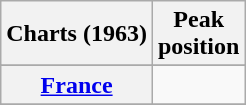<table class="wikitable plainrowheaders" style="text-align:left">
<tr>
<th scope="col">Charts (1963)</th>
<th scope="col">Peak<br>position</th>
</tr>
<tr>
</tr>
<tr>
<th scope="row"><a href='#'>France</a></th>
<td style="text-align:center"></td>
</tr>
<tr>
</tr>
</table>
